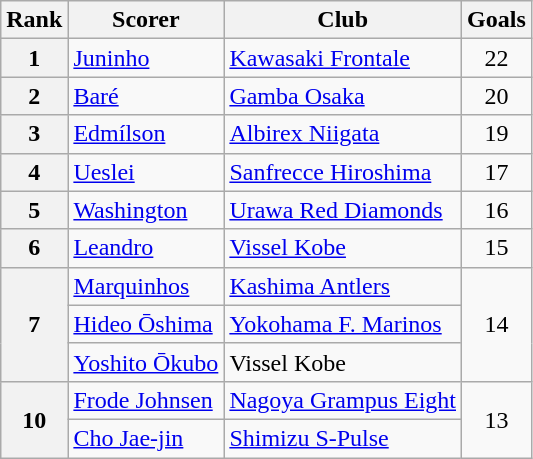<table class="wikitable">
<tr>
<th>Rank</th>
<th>Scorer</th>
<th>Club</th>
<th>Goals</th>
</tr>
<tr>
<th>1</th>
<td> <a href='#'>Juninho</a></td>
<td><a href='#'>Kawasaki Frontale</a></td>
<td align=center>22</td>
</tr>
<tr>
<th>2</th>
<td> <a href='#'>Baré</a></td>
<td><a href='#'>Gamba Osaka</a></td>
<td align=center>20</td>
</tr>
<tr>
<th>3</th>
<td> <a href='#'>Edmílson</a></td>
<td><a href='#'>Albirex Niigata</a></td>
<td align=center>19</td>
</tr>
<tr>
<th>4</th>
<td> <a href='#'>Ueslei</a></td>
<td><a href='#'>Sanfrecce Hiroshima</a></td>
<td align=center>17</td>
</tr>
<tr>
<th>5</th>
<td> <a href='#'>Washington</a></td>
<td><a href='#'>Urawa Red Diamonds</a></td>
<td align=center>16</td>
</tr>
<tr>
<th>6</th>
<td> <a href='#'>Leandro</a></td>
<td><a href='#'>Vissel Kobe</a></td>
<td align=center>15</td>
</tr>
<tr>
<th rowspan=3>7</th>
<td> <a href='#'>Marquinhos</a></td>
<td><a href='#'>Kashima Antlers</a></td>
<td rowspan=3 align=center>14</td>
</tr>
<tr>
<td> <a href='#'>Hideo Ōshima</a></td>
<td><a href='#'>Yokohama F. Marinos</a></td>
</tr>
<tr>
<td> <a href='#'>Yoshito Ōkubo</a></td>
<td>Vissel Kobe</td>
</tr>
<tr>
<th rowspan=2>10</th>
<td> <a href='#'>Frode Johnsen</a></td>
<td><a href='#'>Nagoya Grampus Eight</a></td>
<td rowspan=2 align=center>13</td>
</tr>
<tr>
<td> <a href='#'>Cho Jae-jin</a></td>
<td><a href='#'>Shimizu S-Pulse</a></td>
</tr>
</table>
